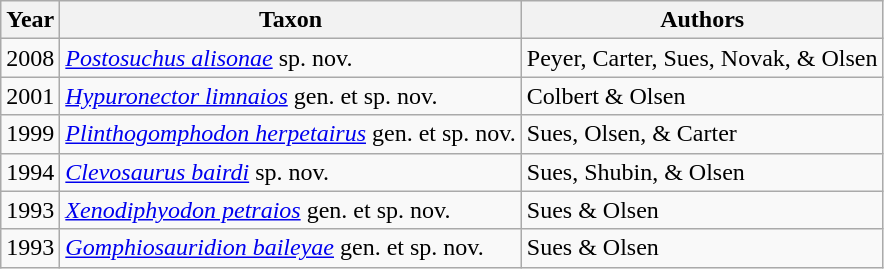<table class="wikitable sortable">
<tr>
<th>Year</th>
<th>Taxon</th>
<th>Authors</th>
</tr>
<tr>
<td>2008</td>
<td><em><a href='#'>Postosuchus alisonae</a></em> sp. nov.</td>
<td>Peyer, Carter, Sues, Novak, & Olsen</td>
</tr>
<tr>
<td>2001</td>
<td><em><a href='#'>Hypuronector limnaios</a></em> gen. et sp. nov.</td>
<td>Colbert & Olsen</td>
</tr>
<tr>
<td>1999</td>
<td><em><a href='#'>Plinthogomphodon herpetairus</a></em> gen. et sp. nov.</td>
<td>Sues, Olsen, & Carter</td>
</tr>
<tr>
<td>1994</td>
<td><em><a href='#'>Clevosaurus bairdi</a></em> sp. nov.</td>
<td>Sues, Shubin, & Olsen</td>
</tr>
<tr>
<td>1993</td>
<td><em><a href='#'>Xenodiphyodon petraios</a></em> gen. et sp. nov.</td>
<td>Sues & Olsen</td>
</tr>
<tr>
<td>1993</td>
<td><em><a href='#'>Gomphiosauridion baileyae</a></em> gen. et sp. nov.</td>
<td>Sues & Olsen</td>
</tr>
</table>
